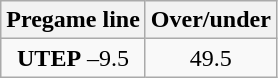<table class="wikitable">
<tr align="center">
<th style=>Pregame line</th>
<th style=>Over/under</th>
</tr>
<tr align="center">
<td><strong>UTEP</strong> –9.5</td>
<td>49.5</td>
</tr>
</table>
